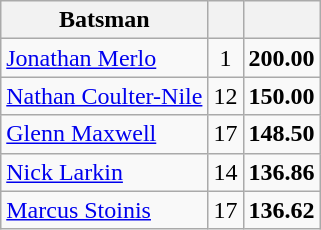<table class="wikitable sortable" style="text-align:center">
<tr>
<th>Batsman</th>
<th></th>
<th></th>
</tr>
<tr |>
<td style="text-align:left"> <a href='#'>Jonathan Merlo</a></td>
<td>1</td>
<td><strong>200.00</strong></td>
</tr>
<tr>
<td style="text-align:left"> <a href='#'>Nathan Coulter-Nile</a></td>
<td>12</td>
<td><strong>150.00</strong></td>
</tr>
<tr>
<td style="text-align:left"> <a href='#'>Glenn Maxwell</a></td>
<td>17</td>
<td><strong>148.50</strong></td>
</tr>
<tr>
<td style="text-align:left"> <a href='#'>Nick Larkin</a></td>
<td>14</td>
<td><strong>136.86</strong></td>
</tr>
<tr>
<td style="text-align:left"> <a href='#'>Marcus Stoinis</a></td>
<td>17</td>
<td><strong>136.62</strong></td>
</tr>
</table>
